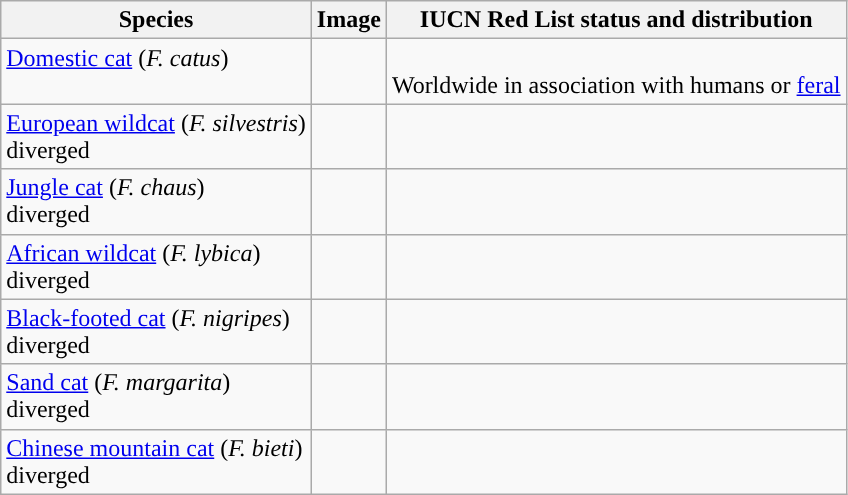<table class="wikitable">
<tr>
<th>Species</th>
<th>Image</th>
<th>IUCN Red List status and distribution</th>
</tr>
<tr style="vertical-align: top;">
<td><a href='#'>Domestic cat</a> (<em>F. catus</em>) </td>
<td></td>
<td><br> Worldwide in association with humans or <a href='#'>feral</a></td>
</tr>
<tr style="vertical-align: top;">
<td><a href='#'>European wildcat</a> (<em>F. silvestris</em>) <br>diverged <br></td>
<td></td>
<td><br></td>
</tr>
<tr style="vertical-align: top;">
<td><a href='#'>Jungle cat</a> (<em>F. chaus</em>) <br>diverged <br></td>
<td></td>
<td><br></td>
</tr>
<tr style="vertical-align: top;">
<td><a href='#'>African wildcat</a> (<em>F. lybica</em>) <br>diverged <br></td>
<td></td>
<td><br></td>
</tr>
<tr style="vertical-align: top;">
<td><a href='#'>Black-footed cat</a> (<em>F. nigripes</em>) <br>diverged <br></td>
<td></td>
<td><br></td>
</tr>
<tr style="vertical-align: top;">
<td><a href='#'>Sand cat</a> (<em>F. margarita</em>) <br>diverged <br></td>
<td></td>
<td><br></td>
</tr>
<tr style="vertical-align: top;">
<td><a href='#'>Chinese mountain cat</a> (<em>F. bieti</em>) <br>diverged <br></td>
<td></td>
<td><br></td>
</tr>
</table>
